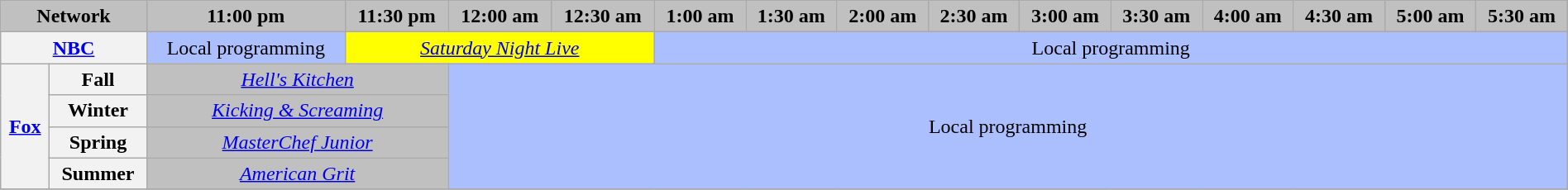<table class="wikitable" style="width:100%;margin-right:0;text-align:center">
<tr>
<th colspan="2" style="background-color:#C0C0C0;text-align:center">Network</th>
<th style="background-color:#C0C0C0;text-align:center">11:00 pm</th>
<th style="background-color:#C0C0C0;text-align:center">11:30 pm</th>
<th style="background-color:#C0C0C0;text-align:center">12:00 am</th>
<th style="background-color:#C0C0C0;text-align:center">12:30 am</th>
<th style="background-color:#C0C0C0;text-align:center">1:00 am</th>
<th style="background-color:#C0C0C0;text-align:center">1:30 am</th>
<th style="background-color:#C0C0C0;text-align:center">2:00 am</th>
<th style="background-color:#C0C0C0;text-align:center">2:30 am</th>
<th style="background-color:#C0C0C0;text-align:center">3:00 am</th>
<th style="background-color:#C0C0C0;text-align:center">3:30 am</th>
<th style="background-color:#C0C0C0;text-align:center">4:00 am</th>
<th style="background-color:#C0C0C0;text-align:center">4:30 am</th>
<th style="background-color:#C0C0C0;text-align:center">5:00 am</th>
<th style="background-color:#C0C0C0;text-align:center">5:30 am</th>
</tr>
<tr>
<th colspan="2"><a href='#'>NBC</a></th>
<td style="background:#abbfff">Local programming</td>
<td colspan="3" style="background:yellow"><em><a href='#'>Saturday Night Live</a></em>  </td>
<td colspan="10" style="background:#abbfff">Local programming </td>
</tr>
<tr>
<th rowspan="4"><a href='#'>Fox</a></th>
<th>Fall</th>
<td colspan="2" bgcolor="#C0C0C0"><em><a href='#'>Hell's Kitchen</a></em> </td>
<td colspan="12" rowspan="4" style="background:#abbfff">Local programming</td>
</tr>
<tr>
<th>Winter</th>
<td colspan="2" bgcolor="#C0C0C0"><em><a href='#'>Kicking & Screaming</a></em> </td>
</tr>
<tr>
<th>Spring</th>
<td colspan="2" bgcolor="#C0C0C0"><em><a href='#'>MasterChef Junior</a></em> </td>
</tr>
<tr>
<th>Summer</th>
<td colspan="2" bgcolor="#C0C0C0"><em><a href='#'>American Grit</a></em> </td>
</tr>
<tr>
</tr>
</table>
